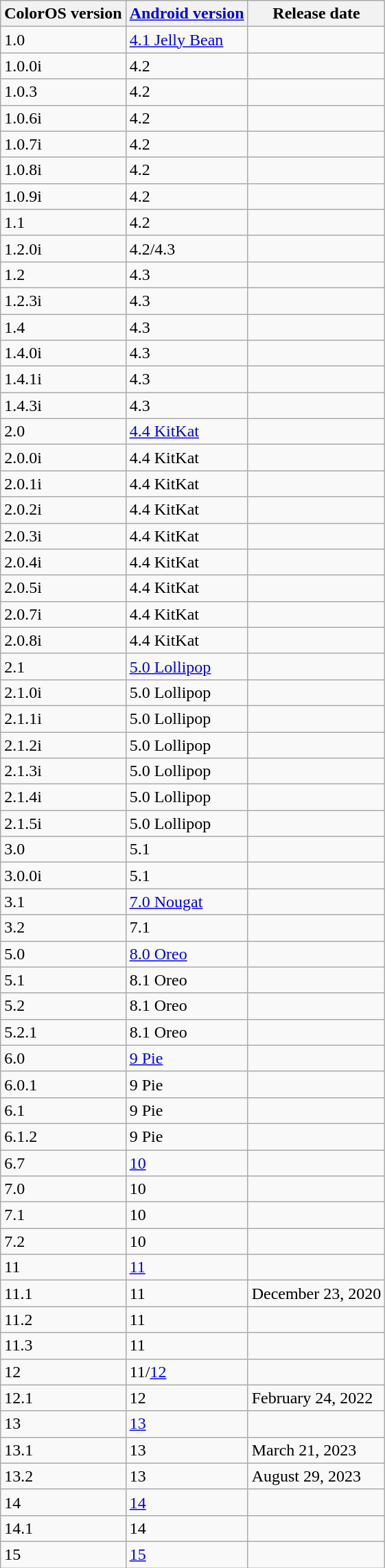<table class="wikitable">
<tr>
<th>ColorOS version</th>
<th><a href='#'>Android version</a></th>
<th>Release date</th>
</tr>
<tr>
<td>1.0</td>
<td><a href='#'>4.1 Jelly Bean</a></td>
<td></td>
</tr>
<tr>
<td>1.0.0i</td>
<td>4.2</td>
<td></td>
</tr>
<tr>
<td>1.0.3</td>
<td>4.2</td>
<td></td>
</tr>
<tr>
<td>1.0.6i</td>
<td>4.2</td>
<td></td>
</tr>
<tr>
<td>1.0.7i</td>
<td>4.2</td>
<td></td>
</tr>
<tr>
<td>1.0.8i</td>
<td>4.2</td>
<td></td>
</tr>
<tr>
<td>1.0.9i</td>
<td>4.2</td>
<td></td>
</tr>
<tr>
<td>1.1</td>
<td>4.2</td>
<td></td>
</tr>
<tr>
<td>1.2.0i</td>
<td>4.2/4.3</td>
<td></td>
</tr>
<tr>
<td>1.2</td>
<td>4.3</td>
<td></td>
</tr>
<tr>
<td>1.2.3i</td>
<td>4.3</td>
<td></td>
</tr>
<tr>
<td>1.4</td>
<td>4.3</td>
<td></td>
</tr>
<tr>
<td>1.4.0i</td>
<td>4.3</td>
<td></td>
</tr>
<tr>
<td>1.4.1i</td>
<td>4.3</td>
<td></td>
</tr>
<tr>
<td>1.4.3i</td>
<td>4.3</td>
<td></td>
</tr>
<tr>
<td>2.0</td>
<td><a href='#'>4.4 KitKat</a></td>
<td></td>
</tr>
<tr>
<td>2.0.0i</td>
<td>4.4 KitKat</td>
<td></td>
</tr>
<tr>
<td>2.0.1i</td>
<td>4.4 KitKat</td>
<td></td>
</tr>
<tr>
<td>2.0.2i</td>
<td>4.4 KitKat</td>
<td></td>
</tr>
<tr>
<td>2.0.3i</td>
<td>4.4 KitKat</td>
<td></td>
</tr>
<tr>
<td>2.0.4i</td>
<td>4.4 KitKat</td>
<td></td>
</tr>
<tr>
<td>2.0.5i</td>
<td>4.4 KitKat</td>
<td></td>
</tr>
<tr>
<td>2.0.7i</td>
<td>4.4 KitKat</td>
<td></td>
</tr>
<tr>
<td>2.0.8i</td>
<td>4.4 KitKat</td>
<td></td>
</tr>
<tr>
<td>2.1</td>
<td><a href='#'>5.0 Lollipop</a></td>
<td></td>
</tr>
<tr>
<td>2.1.0i</td>
<td>5.0 Lollipop</td>
<td></td>
</tr>
<tr>
<td>2.1.1i</td>
<td>5.0 Lollipop</td>
<td></td>
</tr>
<tr>
<td>2.1.2i</td>
<td>5.0 Lollipop</td>
<td></td>
</tr>
<tr>
<td>2.1.3i</td>
<td>5.0 Lollipop</td>
<td></td>
</tr>
<tr>
<td>2.1.4i</td>
<td>5.0 Lollipop</td>
<td></td>
</tr>
<tr>
<td>2.1.5i</td>
<td>5.0 Lollipop</td>
<td></td>
</tr>
<tr>
<td>3.0</td>
<td>5.1</td>
<td></td>
</tr>
<tr>
<td>3.0.0i</td>
<td>5.1</td>
<td></td>
</tr>
<tr>
<td>3.1</td>
<td><a href='#'>7.0 Nougat</a></td>
<td></td>
</tr>
<tr>
<td>3.2</td>
<td>7.1</td>
<td></td>
</tr>
<tr>
<td>5.0</td>
<td><a href='#'>8.0 Oreo</a></td>
<td></td>
</tr>
<tr>
<td>5.1</td>
<td>8.1 Oreo</td>
<td></td>
</tr>
<tr>
<td>5.2</td>
<td>8.1 Oreo</td>
<td></td>
</tr>
<tr>
<td>5.2.1</td>
<td>8.1 Oreo</td>
<td></td>
</tr>
<tr>
<td>6.0</td>
<td><a href='#'>9 Pie</a></td>
<td></td>
</tr>
<tr>
<td>6.0.1</td>
<td>9 Pie</td>
<td></td>
</tr>
<tr>
<td>6.1</td>
<td>9 Pie</td>
<td></td>
</tr>
<tr>
<td>6.1.2</td>
<td>9 Pie</td>
<td></td>
</tr>
<tr>
<td>6.7</td>
<td><a href='#'>10</a></td>
<td></td>
</tr>
<tr>
<td>7.0</td>
<td>10</td>
<td></td>
</tr>
<tr>
<td>7.1</td>
<td>10</td>
<td></td>
</tr>
<tr>
<td>7.2</td>
<td>10</td>
<td></td>
</tr>
<tr>
<td>11</td>
<td><a href='#'>11</a></td>
<td></td>
</tr>
<tr>
<td>11.1</td>
<td>11</td>
<td>December 23, 2020</td>
</tr>
<tr>
<td>11.2</td>
<td>11</td>
<td></td>
</tr>
<tr>
<td>11.3</td>
<td>11</td>
<td></td>
</tr>
<tr>
<td>12</td>
<td>11/<a href='#'>12</a></td>
<td></td>
</tr>
<tr>
<td>12.1</td>
<td>12</td>
<td>February 24, 2022</td>
</tr>
<tr>
<td>13</td>
<td><a href='#'>13</a></td>
<td></td>
</tr>
<tr>
<td>13.1</td>
<td>13</td>
<td>March 21, 2023</td>
</tr>
<tr>
<td>13.2</td>
<td>13</td>
<td>August 29, 2023</td>
</tr>
<tr>
<td>14</td>
<td><a href='#'>14</a></td>
<td></td>
</tr>
<tr>
<td>14.1</td>
<td>14</td>
<td></td>
</tr>
<tr>
<td>15</td>
<td><a href='#'>15</a></td>
<td></td>
</tr>
</table>
